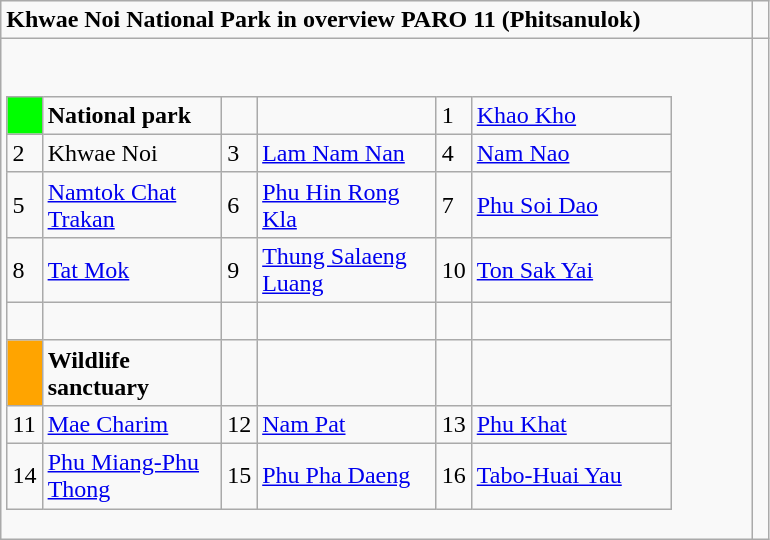<table role="presentation" class="wikitable mw-collapsible mw-collapsed">
<tr>
<td><strong>Khwae Noi National Park in overview PARO 11 (Phitsanulok)</strong></td>
<td> </td>
</tr>
<tr>
<td><br><table class= "wikitable" style= "width:90%;">
<tr>
<td style="width:3%; background:#00FF00;"> </td>
<td style="width:27%;"><strong>National park</strong></td>
<td style="width:3%;"> </td>
<td style="width:27%;"> </td>
<td style="width:3%;">1</td>
<td><a href='#'>Khao Kho</a></td>
</tr>
<tr>
<td>2</td>
<td>Khwae Noi</td>
<td>3</td>
<td><a href='#'>Lam Nam Nan</a></td>
<td>4</td>
<td><a href='#'>Nam Nao</a></td>
</tr>
<tr>
<td>5</td>
<td><a href='#'>Namtok Chat Trakan</a></td>
<td>6</td>
<td><a href='#'>Phu Hin Rong Kla</a></td>
<td>7</td>
<td><a href='#'>Phu Soi Dao</a></td>
</tr>
<tr>
<td>8</td>
<td><a href='#'>Tat Mok</a></td>
<td>9</td>
<td><a href='#'>Thung Salaeng Luang</a></td>
<td>10</td>
<td><a href='#'>Ton Sak Yai</a></td>
</tr>
<tr>
<td> </td>
<td> </td>
<td> </td>
<td> </td>
<td> </td>
<td> </td>
</tr>
<tr>
<td style="background:#FFA400;"> </td>
<td><strong>Wildlife sanctuary</strong></td>
<td> </td>
<td> </td>
<td> </td>
<td> </td>
</tr>
<tr>
<td>11</td>
<td><a href='#'>Mae Charim</a></td>
<td>12</td>
<td><a href='#'>Nam Pat</a></td>
<td>13</td>
<td><a href='#'>Phu Khat</a></td>
</tr>
<tr>
<td>14</td>
<td><a href='#'>Phu Miang-Phu Thong</a></td>
<td>15</td>
<td><a href='#'>Phu Pha Daeng</a></td>
<td>16</td>
<td><a href='#'>Tabo-Huai Yau</a></td>
</tr>
</table>
</td>
</tr>
</table>
